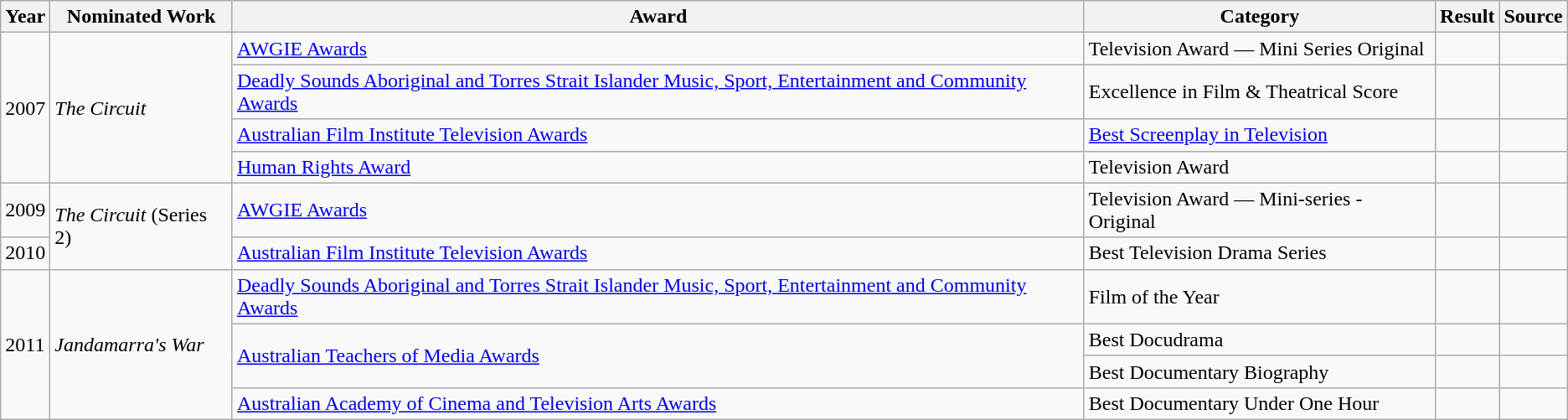<table class="wikitable sortable plainrowheaders">
<tr>
<th scope="col">Year</th>
<th scope="col">Nominated Work</th>
<th scope="col">Award</th>
<th scope="col">Category</th>
<th scope="col">Result</th>
<th scope="col">Source</th>
</tr>
<tr>
<td rowspan="4">2007</td>
<td rowspan="4"><em>The Circuit</em></td>
<td><a href='#'>AWGIE Awards</a></td>
<td>Television Award — Mini Series Original</td>
<td></td>
<td></td>
</tr>
<tr>
<td><a href='#'>Deadly Sounds Aboriginal and Torres Strait Islander Music, Sport, Entertainment and Community Awards</a></td>
<td>Excellence in Film & Theatrical Score</td>
<td></td>
<td></td>
</tr>
<tr>
<td><a href='#'>Australian Film Institute Television Awards</a></td>
<td><a href='#'>Best Screenplay in Television</a></td>
<td></td>
<td></td>
</tr>
<tr>
<td><a href='#'>Human Rights Award</a></td>
<td>Television Award</td>
<td></td>
<td></td>
</tr>
<tr>
<td>2009</td>
<td rowspan="2"><em>The Circuit</em> (Series 2)</td>
<td><a href='#'>AWGIE Awards</a></td>
<td>Television Award — Mini-series - Original</td>
<td></td>
<td></td>
</tr>
<tr>
<td>2010</td>
<td><a href='#'>Australian Film Institute Television Awards</a></td>
<td>Best Television Drama Series</td>
<td></td>
<td></td>
</tr>
<tr>
<td rowspan="4">2011</td>
<td rowspan="4"><em>Jandamarra's War</em></td>
<td><a href='#'>Deadly Sounds Aboriginal and Torres Strait Islander Music, Sport, Entertainment and Community Awards</a></td>
<td>Film of the Year</td>
<td></td>
<td></td>
</tr>
<tr>
<td rowspan="2"><a href='#'>Australian Teachers of Media Awards</a></td>
<td>Best Docudrama</td>
<td></td>
<td></td>
</tr>
<tr>
<td>Best Documentary Biography</td>
<td></td>
<td></td>
</tr>
<tr>
<td><a href='#'>Australian Academy of Cinema and Television Arts Awards</a></td>
<td>Best Documentary Under One Hour</td>
<td></td>
<td></td>
</tr>
</table>
